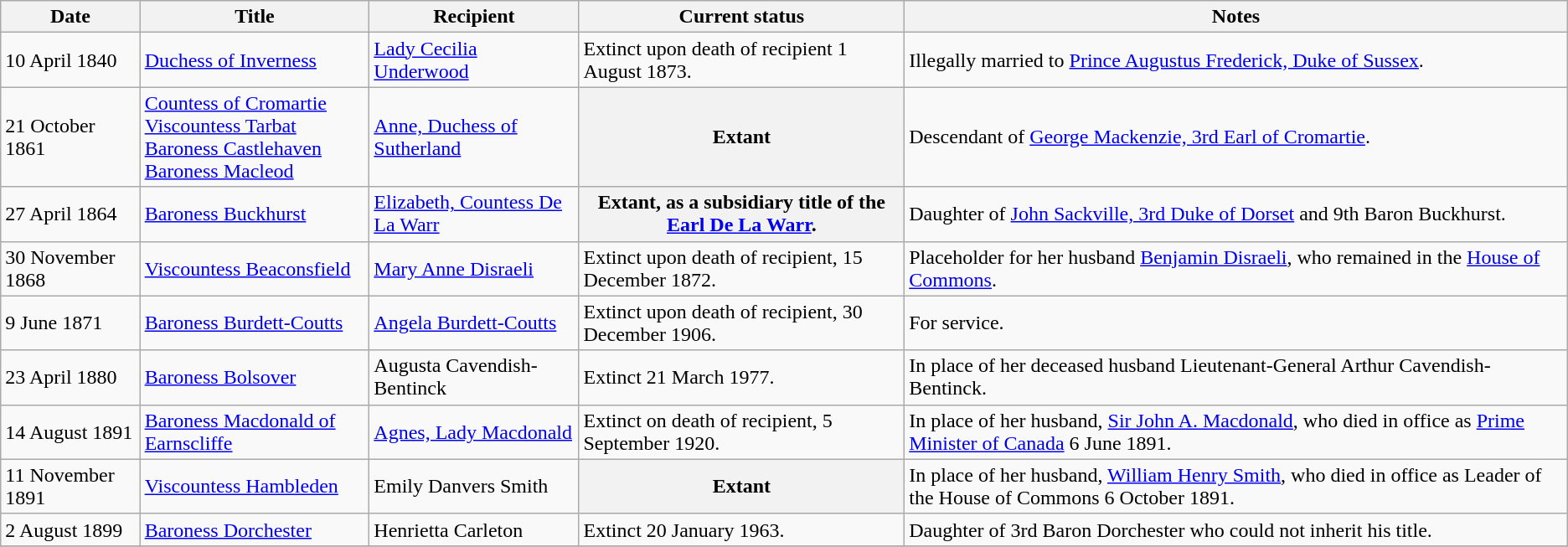<table class="wikitable">
<tr>
<th>Date</th>
<th>Title</th>
<th>Recipient</th>
<th>Current status</th>
<th>Notes</th>
</tr>
<tr>
<td>10 April 1840</td>
<td> <a href='#'>Duchess of Inverness</a></td>
<td><a href='#'>Lady Cecilia Underwood</a></td>
<td>Extinct upon death of recipient 1 August 1873.</td>
<td>Illegally married to <a href='#'>Prince Augustus Frederick, Duke of Sussex</a>.</td>
</tr>
<tr>
<td>21 October 1861</td>
<td> <a href='#'>Countess of Cromartie</a><br><a href='#'>Viscountess Tarbat</a><br><a href='#'>Baroness Castlehaven</a><br><a href='#'>Baroness Macleod</a></td>
<td><a href='#'>Anne, Duchess of Sutherland</a></td>
<th>Extant</th>
<td>Descendant of <a href='#'>George Mackenzie, 3rd Earl of Cromartie</a>.</td>
</tr>
<tr>
<td>27 April 1864</td>
<td> <a href='#'>Baroness Buckhurst</a></td>
<td><a href='#'>Elizabeth, Countess De La Warr</a></td>
<th>Extant, as a subsidiary title of the <a href='#'>Earl De La Warr</a>.</th>
<td>Daughter of <a href='#'>John Sackville, 3rd Duke of Dorset</a> and 9th Baron Buckhurst.</td>
</tr>
<tr>
<td>30 November 1868</td>
<td> <a href='#'>Viscountess Beaconsfield</a></td>
<td><a href='#'>Mary Anne Disraeli</a></td>
<td>Extinct upon death of recipient, 15 December 1872.</td>
<td>Placeholder for her husband <a href='#'>Benjamin Disraeli</a>, who remained in the <a href='#'>House of Commons</a>.</td>
</tr>
<tr>
<td>9 June 1871</td>
<td> <a href='#'>Baroness Burdett-Coutts</a></td>
<td><a href='#'>Angela Burdett-Coutts</a></td>
<td>Extinct upon death of recipient, 30 December 1906.</td>
<td>For service.</td>
</tr>
<tr>
<td>23 April 1880</td>
<td> <a href='#'>Baroness Bolsover</a></td>
<td>Augusta Cavendish-Bentinck</td>
<td>Extinct 21 March 1977.</td>
<td>In place of her deceased husband Lieutenant-General Arthur Cavendish-Bentinck.</td>
</tr>
<tr>
<td>14 August 1891</td>
<td> <a href='#'>Baroness Macdonald of Earnscliffe</a></td>
<td><a href='#'>Agnes, Lady Macdonald</a></td>
<td>Extinct on death of recipient, 5 September 1920.</td>
<td>In place of her husband, <a href='#'>Sir John A. Macdonald</a>, who died in office as <a href='#'>Prime Minister of Canada</a> 6 June 1891.</td>
</tr>
<tr>
<td>11 November 1891</td>
<td> <a href='#'>Viscountess Hambleden</a></td>
<td>Emily Danvers Smith</td>
<th>Extant</th>
<td>In place of her husband, <a href='#'>William Henry Smith</a>, who died in office as Leader of the House of Commons 6 October 1891.</td>
</tr>
<tr>
<td>2 August 1899</td>
<td> <a href='#'>Baroness Dorchester</a></td>
<td>Henrietta Carleton</td>
<td>Extinct 20 January 1963.</td>
<td>Daughter of 3rd Baron Dorchester who could not inherit his title.</td>
</tr>
<tr>
</tr>
</table>
